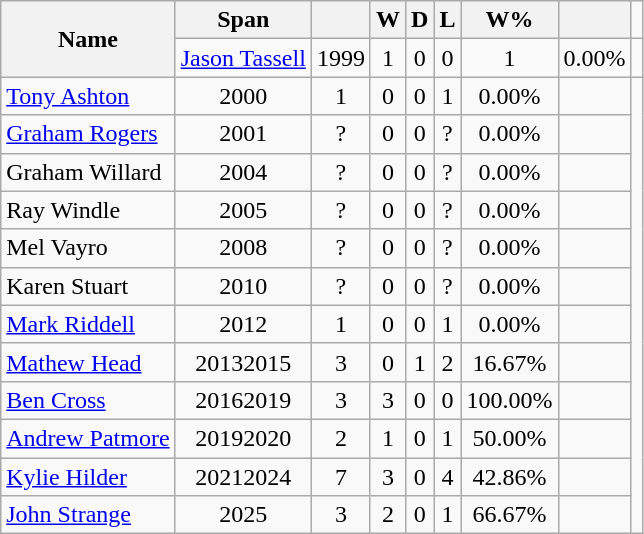<table class="wikitable sortable" style="text-align:center;">
<tr>
<th rowspan=2>Name</th>
<th>Span</th>
<th></th>
<th>W</th>
<th class="unsortable">D</th>
<th>L</th>
<th data-sort-type="number">W%</th>
<th class="unsortable"></th>
</tr>
<tr>
<td align=left><a href='#'>Jason Tassell</a></td>
<td>1999</td>
<td>1</td>
<td>0</td>
<td>0</td>
<td>1</td>
<td>0.00%</td>
<td></td>
</tr>
<tr>
<td align=left><a href='#'>Tony Ashton</a></td>
<td>2000</td>
<td>1</td>
<td>0</td>
<td>0</td>
<td>1</td>
<td>0.00%</td>
<td></td>
</tr>
<tr>
<td align=left><a href='#'>Graham Rogers</a></td>
<td>2001</td>
<td>?</td>
<td>0</td>
<td>0</td>
<td>?</td>
<td>0.00%</td>
<td></td>
</tr>
<tr>
<td align=left>Graham Willard</td>
<td>2004</td>
<td>?</td>
<td>0</td>
<td>0</td>
<td>?</td>
<td>0.00%</td>
<td></td>
</tr>
<tr>
<td align=left>Ray Windle</td>
<td>2005</td>
<td>?</td>
<td>0</td>
<td>0</td>
<td>?</td>
<td>0.00%</td>
<td></td>
</tr>
<tr>
<td align=left>Mel Vayro</td>
<td>2008</td>
<td>?</td>
<td>0</td>
<td>0</td>
<td>?</td>
<td>0.00%</td>
<td></td>
</tr>
<tr>
<td align=left>Karen Stuart</td>
<td>2010 </td>
<td>?</td>
<td>0</td>
<td>0</td>
<td>?</td>
<td>0.00%</td>
<td></td>
</tr>
<tr>
<td align=left><a href='#'>Mark Riddell</a></td>
<td>2012</td>
<td>1</td>
<td>0</td>
<td>0</td>
<td>1</td>
<td>0.00%</td>
<td></td>
</tr>
<tr>
<td align=left><a href='#'>Mathew Head</a></td>
<td>20132015</td>
<td>3</td>
<td>0</td>
<td>1</td>
<td>2</td>
<td>16.67%</td>
<td></td>
</tr>
<tr>
<td align=left><a href='#'>Ben Cross</a></td>
<td>20162019</td>
<td>3</td>
<td>3</td>
<td>0</td>
<td>0</td>
<td>100.00%</td>
<td></td>
</tr>
<tr>
<td align=left><a href='#'>Andrew Patmore</a></td>
<td>20192020</td>
<td>2</td>
<td>1</td>
<td>0</td>
<td>1</td>
<td>50.00%</td>
<td></td>
</tr>
<tr>
<td align=left><a href='#'>Kylie Hilder</a></td>
<td>20212024</td>
<td>7</td>
<td>3</td>
<td>0</td>
<td>4</td>
<td>42.86%</td>
<td></td>
</tr>
<tr>
<td align=left><a href='#'>John Strange</a></td>
<td>2025</td>
<td>3</td>
<td>2</td>
<td>0</td>
<td>1</td>
<td>66.67%</td>
<td></td>
</tr>
</table>
